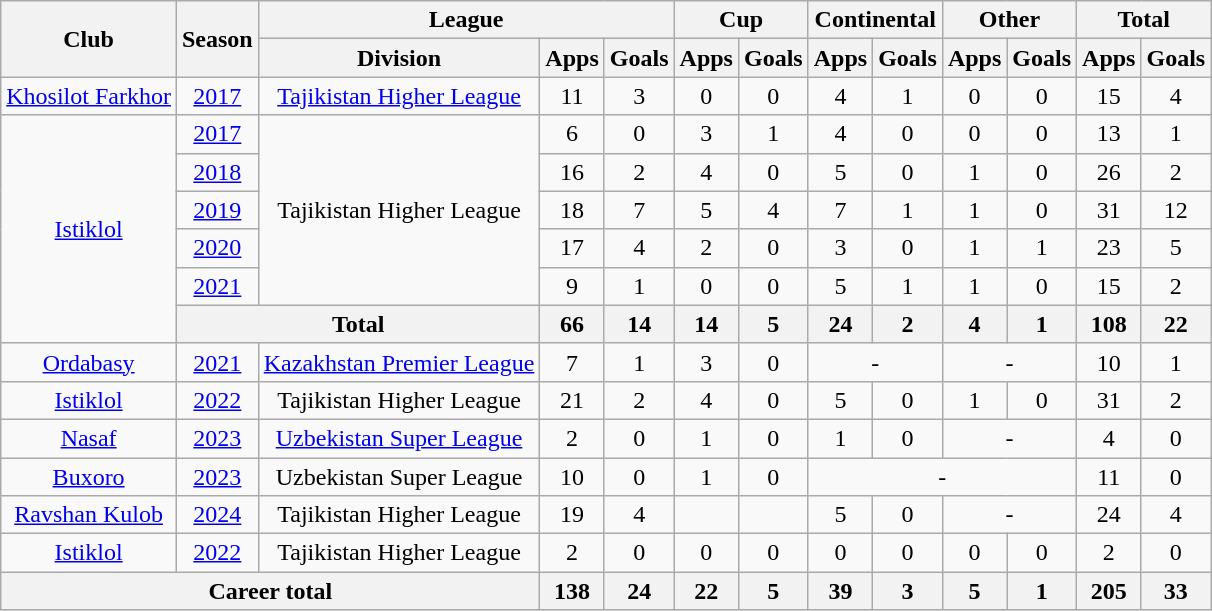<table class="wikitable" style="text-align: center;">
<tr>
<th rowspan="2">Club</th>
<th rowspan="2">Season</th>
<th colspan="3">League</th>
<th colspan="2">Cup</th>
<th colspan="2">Continental</th>
<th colspan="2">Other</th>
<th colspan="2">Total</th>
</tr>
<tr>
<th>Division</th>
<th>Apps</th>
<th>Goals</th>
<th>Apps</th>
<th>Goals</th>
<th>Apps</th>
<th>Goals</th>
<th>Apps</th>
<th>Goals</th>
<th>Apps</th>
<th>Goals</th>
</tr>
<tr>
<td><a href='#'>Khosilot Farkhor</a></td>
<td><a href='#'>2017</a></td>
<td><a href='#'>Tajikistan Higher League</a></td>
<td>11</td>
<td>3</td>
<td>0</td>
<td>0</td>
<td>4</td>
<td>1</td>
<td>0</td>
<td>0</td>
<td>15</td>
<td>4</td>
</tr>
<tr>
<td rowspan="6" valign="center"><a href='#'>Istiklol</a></td>
<td><a href='#'>2017</a></td>
<td rowspan="5" valign="center">Tajikistan Higher League</td>
<td>6</td>
<td>0</td>
<td>3</td>
<td>1</td>
<td>4</td>
<td>0</td>
<td>0</td>
<td>0</td>
<td>13</td>
<td>1</td>
</tr>
<tr>
<td><a href='#'>2018</a></td>
<td>16</td>
<td>2</td>
<td>4</td>
<td>0</td>
<td>5</td>
<td>0</td>
<td>1</td>
<td>0</td>
<td>26</td>
<td>2</td>
</tr>
<tr>
<td><a href='#'>2019</a></td>
<td>18</td>
<td>7</td>
<td>5</td>
<td>4</td>
<td>7</td>
<td>1</td>
<td>1</td>
<td>0</td>
<td>31</td>
<td>12</td>
</tr>
<tr>
<td><a href='#'>2020</a></td>
<td>17</td>
<td>4</td>
<td>2</td>
<td>0</td>
<td>3</td>
<td>0</td>
<td>1</td>
<td>1</td>
<td>23</td>
<td>5</td>
</tr>
<tr>
<td><a href='#'>2021</a></td>
<td>9</td>
<td>1</td>
<td>0</td>
<td>0</td>
<td>5</td>
<td>1</td>
<td>1</td>
<td>0</td>
<td>15</td>
<td>2</td>
</tr>
<tr>
<th colspan="2">Total</th>
<th>66</th>
<th>14</th>
<th>14</th>
<th>5</th>
<th>24</th>
<th>2</th>
<th>4</th>
<th>1</th>
<th>108</th>
<th>22</th>
</tr>
<tr>
<td><a href='#'>Ordabasy</a></td>
<td><a href='#'>2021</a></td>
<td><a href='#'>Kazakhstan Premier League</a></td>
<td>7</td>
<td>1</td>
<td>3</td>
<td>0</td>
<td colspan="2">-</td>
<td colspan="2">-</td>
<td>10</td>
<td>1</td>
</tr>
<tr>
<td><a href='#'>Istiklol</a></td>
<td><a href='#'>2022</a></td>
<td>Tajikistan Higher League</td>
<td>21</td>
<td>2</td>
<td>4</td>
<td>0</td>
<td>5</td>
<td>0</td>
<td>1</td>
<td>0</td>
<td>31</td>
<td>2</td>
</tr>
<tr>
<td><a href='#'>Nasaf</a></td>
<td><a href='#'>2023</a></td>
<td><a href='#'>Uzbekistan Super League</a></td>
<td>2</td>
<td>0</td>
<td>1</td>
<td>0</td>
<td>1</td>
<td>0</td>
<td colspan="2">-</td>
<td>4</td>
<td>0</td>
</tr>
<tr>
<td><a href='#'>Buxoro</a></td>
<td><a href='#'>2023</a></td>
<td>Uzbekistan Super League</td>
<td>10</td>
<td>0</td>
<td>1</td>
<td>0</td>
<td colspan="4">-</td>
<td>11</td>
<td>0</td>
</tr>
<tr>
<td><a href='#'>Ravshan Kulob</a></td>
<td><a href='#'>2024</a></td>
<td>Tajikistan Higher League</td>
<td>19</td>
<td>4</td>
<td></td>
<td></td>
<td>5</td>
<td>0</td>
<td colspan="2">-</td>
<td>24</td>
<td>4</td>
</tr>
<tr>
<td><a href='#'>Istiklol</a></td>
<td><a href='#'>2022</a></td>
<td>Tajikistan Higher League</td>
<td>2</td>
<td>0</td>
<td>0</td>
<td>0</td>
<td>0</td>
<td>0</td>
<td>0</td>
<td>0</td>
<td>2</td>
<td>0</td>
</tr>
<tr>
<th colspan="3">Career total</th>
<th>138</th>
<th>24</th>
<th>22</th>
<th>5</th>
<th>39</th>
<th>3</th>
<th>5</th>
<th>1</th>
<th>205</th>
<th>33</th>
</tr>
</table>
